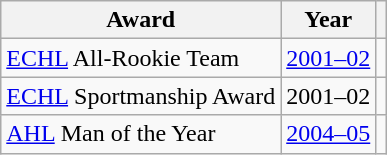<table class="wikitable">
<tr>
<th>Award</th>
<th>Year</th>
<th></th>
</tr>
<tr>
<td><a href='#'>ECHL</a> All-Rookie Team</td>
<td><a href='#'>2001–02</a></td>
<td></td>
</tr>
<tr>
<td><a href='#'>ECHL</a> Sportmanship Award</td>
<td>2001–02</td>
<td></td>
</tr>
<tr>
<td><a href='#'>AHL</a> Man of the Year</td>
<td><a href='#'>2004–05</a></td>
<td></td>
</tr>
</table>
